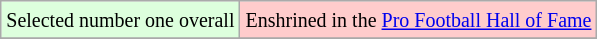<table class="wikitable">
<tr>
<td style="background-color: #DDFFDD;"><small>Selected number one overall</small></td>
<td style="background-color: #FFCCCC;"><small>Enshrined in the <a href='#'>Pro Football Hall of Fame</a></small></td>
</tr>
<tr>
</tr>
</table>
